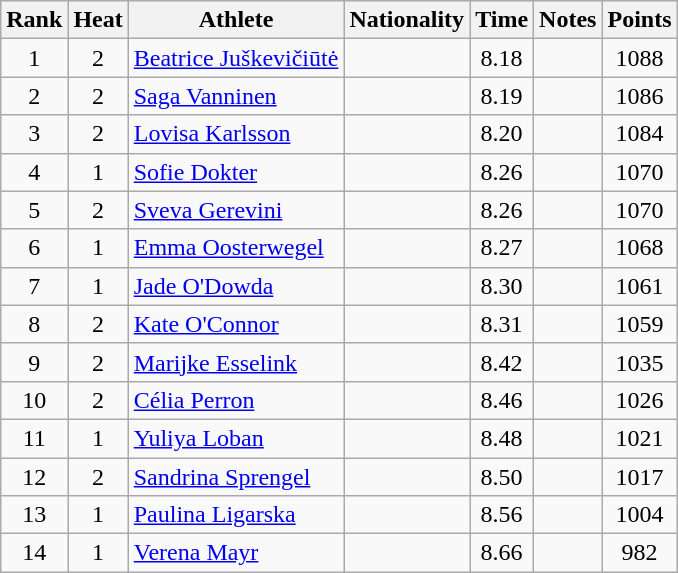<table class="wikitable sortable" style="text-align:center">
<tr>
<th>Rank</th>
<th>Heat</th>
<th>Athlete</th>
<th>Nationality</th>
<th>Time</th>
<th>Notes</th>
<th>Points</th>
</tr>
<tr>
<td>1</td>
<td>2</td>
<td align="left"><a href='#'>Beatrice Juškevičiūtė</a></td>
<td align="left"></td>
<td>8.18</td>
<td></td>
<td>1088</td>
</tr>
<tr>
<td>2</td>
<td>2</td>
<td align="left"><a href='#'>Saga Vanninen</a></td>
<td align="left"></td>
<td>8.19</td>
<td></td>
<td>1086</td>
</tr>
<tr>
<td>3</td>
<td>2</td>
<td align="left"><a href='#'>Lovisa Karlsson</a></td>
<td align="left"></td>
<td>8.20</td>
<td></td>
<td>1084</td>
</tr>
<tr>
<td>4</td>
<td>1</td>
<td align="left"><a href='#'>Sofie Dokter</a></td>
<td align="left"></td>
<td>8.26</td>
<td></td>
<td>1070</td>
</tr>
<tr>
<td>5</td>
<td>2</td>
<td align="left"><a href='#'>Sveva Gerevini</a></td>
<td align="left"></td>
<td>8.26</td>
<td></td>
<td>1070</td>
</tr>
<tr>
<td>6</td>
<td>1</td>
<td align="left"><a href='#'>Emma Oosterwegel</a></td>
<td align="left"></td>
<td>8.27</td>
<td></td>
<td>1068</td>
</tr>
<tr>
<td>7</td>
<td>1</td>
<td align="left"><a href='#'>Jade O'Dowda</a></td>
<td align="left"></td>
<td>8.30</td>
<td></td>
<td>1061</td>
</tr>
<tr>
<td>8</td>
<td>2</td>
<td align="left"><a href='#'>Kate O'Connor</a></td>
<td align="left"></td>
<td>8.31</td>
<td></td>
<td>1059</td>
</tr>
<tr>
<td>9</td>
<td>2</td>
<td align="left"><a href='#'>Marijke Esselink</a></td>
<td align="left"></td>
<td>8.42</td>
<td></td>
<td>1035</td>
</tr>
<tr>
<td>10</td>
<td>2</td>
<td align="left"><a href='#'>Célia Perron</a></td>
<td align="left"></td>
<td>8.46</td>
<td></td>
<td>1026</td>
</tr>
<tr>
<td>11</td>
<td>1</td>
<td align="left"><a href='#'>Yuliya Loban</a></td>
<td align="left"></td>
<td>8.48</td>
<td></td>
<td>1021</td>
</tr>
<tr>
<td>12</td>
<td>2</td>
<td align="left"><a href='#'>Sandrina Sprengel</a></td>
<td align="left"></td>
<td>8.50</td>
<td></td>
<td>1017</td>
</tr>
<tr>
<td>13</td>
<td>1</td>
<td align="left"><a href='#'>Paulina Ligarska</a></td>
<td align="left"></td>
<td>8.56</td>
<td></td>
<td>1004</td>
</tr>
<tr>
<td>14</td>
<td>1</td>
<td align="left"><a href='#'>Verena Mayr</a></td>
<td align="left"></td>
<td>8.66</td>
<td></td>
<td>982</td>
</tr>
</table>
